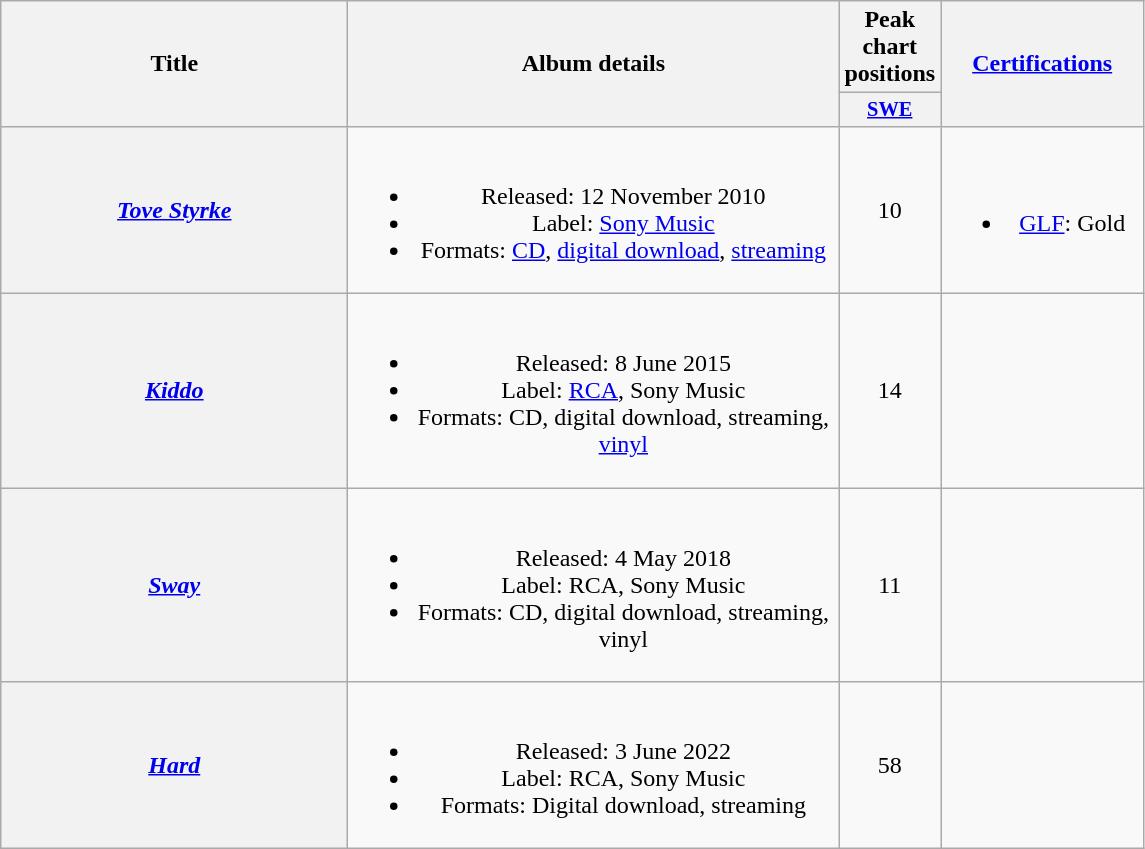<table class="wikitable plainrowheaders" style="text-align:center;">
<tr>
<th scope="col" rowspan="2" style="width:14em;">Title</th>
<th scope="col" rowspan="2" style="width:20em;">Album details</th>
<th scope="col">Peak chart positions</th>
<th scope="col" rowspan="2" style="width:8em;"><a href='#'>Certifications</a></th>
</tr>
<tr>
<th scope="col" style="width:2.2em;font-size:85%;"><a href='#'>SWE</a><br></th>
</tr>
<tr>
<th scope="row"><em><a href='#'>Tove Styrke</a></em></th>
<td><br><ul><li>Released: 12 November 2010</li><li>Label: <a href='#'>Sony Music</a></li><li>Formats: <a href='#'>CD</a>, <a href='#'>digital download</a>, <a href='#'>streaming</a></li></ul></td>
<td>10</td>
<td><br><ul><li><a href='#'>GLF</a>: Gold</li></ul></td>
</tr>
<tr>
<th scope="row"><em><a href='#'>Kiddo</a></em></th>
<td><br><ul><li>Released: 8 June 2015</li><li>Label: <a href='#'>RCA</a>, Sony Music</li><li>Formats: CD, digital download, streaming, <a href='#'>vinyl</a></li></ul></td>
<td>14</td>
<td></td>
</tr>
<tr>
<th scope="row"><em><a href='#'>Sway</a></em></th>
<td><br><ul><li>Released: 4 May 2018</li><li>Label: RCA, Sony Music</li><li>Formats: CD, digital download, streaming, vinyl</li></ul></td>
<td>11</td>
<td></td>
</tr>
<tr>
<th scope="row"><em><a href='#'>Hard</a></em></th>
<td><br><ul><li>Released: 3 June 2022</li><li>Label: RCA, Sony Music</li><li>Formats: Digital download, streaming</li></ul></td>
<td>58</td>
<td></td>
</tr>
</table>
